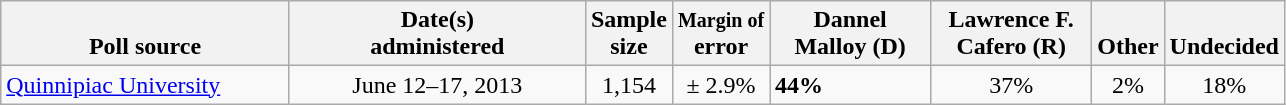<table class="wikitable">
<tr valign= bottom>
<th style="width:185px;">Poll source</th>
<th style="width:190px;">Date(s)<br>administered</th>
<th class=small>Sample<br>size</th>
<th><small>Margin of</small><br>error</th>
<th style="width:100px;">Dannel<br>Malloy (D)</th>
<th style="width:100px;">Lawrence F.<br>Cafero (R)</th>
<th>Other</th>
<th>Undecided</th>
</tr>
<tr>
<td><a href='#'>Quinnipiac University</a></td>
<td align=center>June 12–17, 2013</td>
<td align=center>1,154</td>
<td align=center>± 2.9%</td>
<td><strong>44%</strong></td>
<td align=center>37%</td>
<td align=center>2%</td>
<td align=center>18%</td>
</tr>
</table>
